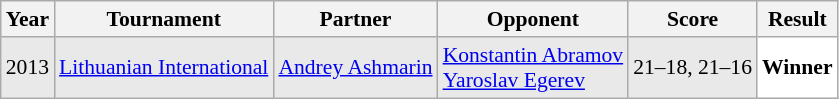<table class="sortable wikitable" style="font-size: 90%;">
<tr>
<th>Year</th>
<th>Tournament</th>
<th>Partner</th>
<th>Opponent</th>
<th>Score</th>
<th>Result</th>
</tr>
<tr style="background:#E9E9E9">
<td align="center">2013</td>
<td align="left"><a href='#'>Lithuanian International</a></td>
<td align="left"> <a href='#'>Andrey Ashmarin</a></td>
<td align="left"> <a href='#'>Konstantin Abramov</a><br> <a href='#'>Yaroslav Egerev</a></td>
<td align="left">21–18, 21–16</td>
<td style="text-align:left; background:white"> <strong>Winner</strong></td>
</tr>
</table>
